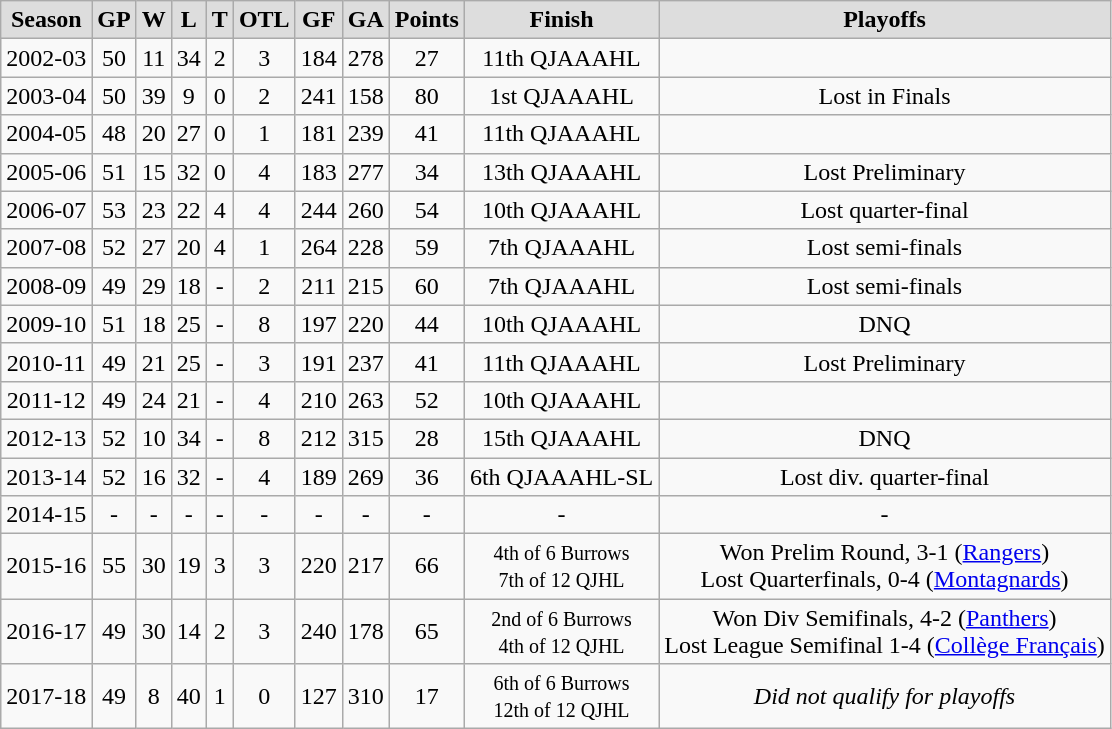<table class="wikitable">
<tr align="center"  bgcolor="#dddddd">
<td><strong>Season</strong></td>
<td><strong>GP </strong></td>
<td><strong> W </strong></td>
<td><strong> L </strong></td>
<td><strong> T </strong></td>
<td><strong>OTL</strong></td>
<td><strong>GF </strong></td>
<td><strong>GA </strong></td>
<td><strong>Points</strong></td>
<td><strong>Finish</strong></td>
<td><strong>Playoffs</strong></td>
</tr>
<tr align="center">
<td>2002-03</td>
<td>50</td>
<td>11</td>
<td>34</td>
<td>2</td>
<td>3</td>
<td>184</td>
<td>278</td>
<td>27</td>
<td>11th QJAAAHL</td>
<td></td>
</tr>
<tr align="center">
<td>2003-04</td>
<td>50</td>
<td>39</td>
<td>9</td>
<td>0</td>
<td>2</td>
<td>241</td>
<td>158</td>
<td>80</td>
<td>1st QJAAAHL</td>
<td>Lost in Finals</td>
</tr>
<tr align="center">
<td>2004-05</td>
<td>48</td>
<td>20</td>
<td>27</td>
<td>0</td>
<td>1</td>
<td>181</td>
<td>239</td>
<td>41</td>
<td>11th QJAAAHL</td>
<td></td>
</tr>
<tr align="center">
<td>2005-06</td>
<td>51</td>
<td>15</td>
<td>32</td>
<td>0</td>
<td>4</td>
<td>183</td>
<td>277</td>
<td>34</td>
<td>13th QJAAAHL</td>
<td>Lost Preliminary</td>
</tr>
<tr align="center">
<td>2006-07</td>
<td>53</td>
<td>23</td>
<td>22</td>
<td>4</td>
<td>4</td>
<td>244</td>
<td>260</td>
<td>54</td>
<td>10th QJAAAHL</td>
<td>Lost quarter-final</td>
</tr>
<tr align="center">
<td>2007-08</td>
<td>52</td>
<td>27</td>
<td>20</td>
<td>4</td>
<td>1</td>
<td>264</td>
<td>228</td>
<td>59</td>
<td>7th QJAAAHL</td>
<td>Lost semi-finals</td>
</tr>
<tr align="center">
<td>2008-09</td>
<td>49</td>
<td>29</td>
<td>18</td>
<td>-</td>
<td>2</td>
<td>211</td>
<td>215</td>
<td>60</td>
<td>7th QJAAAHL</td>
<td>Lost semi-finals</td>
</tr>
<tr align="center">
<td>2009-10</td>
<td>51</td>
<td>18</td>
<td>25</td>
<td>-</td>
<td>8</td>
<td>197</td>
<td>220</td>
<td>44</td>
<td>10th QJAAAHL</td>
<td>DNQ</td>
</tr>
<tr align="center">
<td>2010-11</td>
<td>49</td>
<td>21</td>
<td>25</td>
<td>-</td>
<td>3</td>
<td>191</td>
<td>237</td>
<td>41</td>
<td>11th QJAAAHL</td>
<td>Lost Preliminary</td>
</tr>
<tr align="center">
<td>2011-12</td>
<td>49</td>
<td>24</td>
<td>21</td>
<td>-</td>
<td>4</td>
<td>210</td>
<td>263</td>
<td>52</td>
<td>10th QJAAAHL</td>
<td></td>
</tr>
<tr align="center">
<td>2012-13</td>
<td>52</td>
<td>10</td>
<td>34</td>
<td>-</td>
<td>8</td>
<td>212</td>
<td>315</td>
<td>28</td>
<td>15th QJAAAHL</td>
<td>DNQ</td>
</tr>
<tr align="center">
<td>2013-14</td>
<td>52</td>
<td>16</td>
<td>32</td>
<td>-</td>
<td>4</td>
<td>189</td>
<td>269</td>
<td>36</td>
<td>6th QJAAAHL-SL</td>
<td>Lost div. quarter-final</td>
</tr>
<tr align="center">
<td>2014-15</td>
<td>-</td>
<td>-</td>
<td>-</td>
<td>-</td>
<td>-</td>
<td>-</td>
<td>-</td>
<td>-</td>
<td>-</td>
<td>-</td>
</tr>
<tr align="center">
<td>2015-16</td>
<td>55</td>
<td>30</td>
<td>19</td>
<td>3</td>
<td>3</td>
<td>220</td>
<td>217</td>
<td>66</td>
<td><small>4th of 6 Burrows<br>7th of 12 QJHL</small></td>
<td>Won Prelim Round, 3-1 (<a href='#'>Rangers</a>)<br>Lost  Quarterfinals, 0-4 (<a href='#'>Montagnards</a>)</td>
</tr>
<tr align="center">
<td>2016-17</td>
<td>49</td>
<td>30</td>
<td>14</td>
<td>2</td>
<td>3</td>
<td>240</td>
<td>178</td>
<td>65</td>
<td><small>2nd of 6 Burrows<br>4th of 12 QJHL</small></td>
<td>Won Div Semifinals, 4-2 (<a href='#'>Panthers</a>)<br>Lost League Semifinal 1-4 (<a href='#'>Collège Français</a>)</td>
</tr>
<tr align="center">
<td>2017-18</td>
<td>49</td>
<td>8</td>
<td>40</td>
<td>1</td>
<td>0</td>
<td>127</td>
<td>310</td>
<td>17</td>
<td><small>6th of 6 Burrows<br>12th of 12 QJHL</small></td>
<td><em>Did not qualify for playoffs</em></td>
</tr>
</table>
